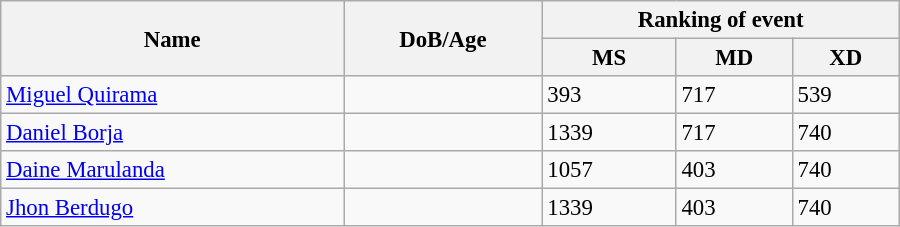<table class="wikitable" style="width:600px; font-size:95%;">
<tr>
<th rowspan="2" align="left">Name</th>
<th rowspan="2" align="left">DoB/Age</th>
<th colspan="3" align="center">Ranking of event</th>
</tr>
<tr>
<th align="center">MS</th>
<th>MD</th>
<th align="center">XD</th>
</tr>
<tr>
<td><a href='#'>Miguel Quirama</a></td>
<td></td>
<td>393</td>
<td>717</td>
<td>539</td>
</tr>
<tr>
<td><a href='#'>Daniel Borja</a></td>
<td></td>
<td>1339</td>
<td>717</td>
<td>740</td>
</tr>
<tr>
<td><a href='#'>Daine Marulanda</a></td>
<td></td>
<td>1057</td>
<td>403</td>
<td>740</td>
</tr>
<tr>
<td><a href='#'>Jhon Berdugo</a></td>
<td></td>
<td>1339</td>
<td>403</td>
<td>740</td>
</tr>
</table>
